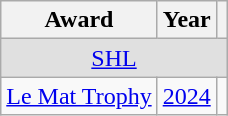<table class="wikitable">
<tr>
<th>Award</th>
<th>Year</th>
<th></th>
</tr>
<tr ALIGN="center" bgcolor="#e0e0e0">
<td colspan="3"><a href='#'>SHL</a></td>
</tr>
<tr>
<td><a href='#'>Le Mat Trophy</a></td>
<td><a href='#'>2024</a></td>
<td></td>
</tr>
</table>
